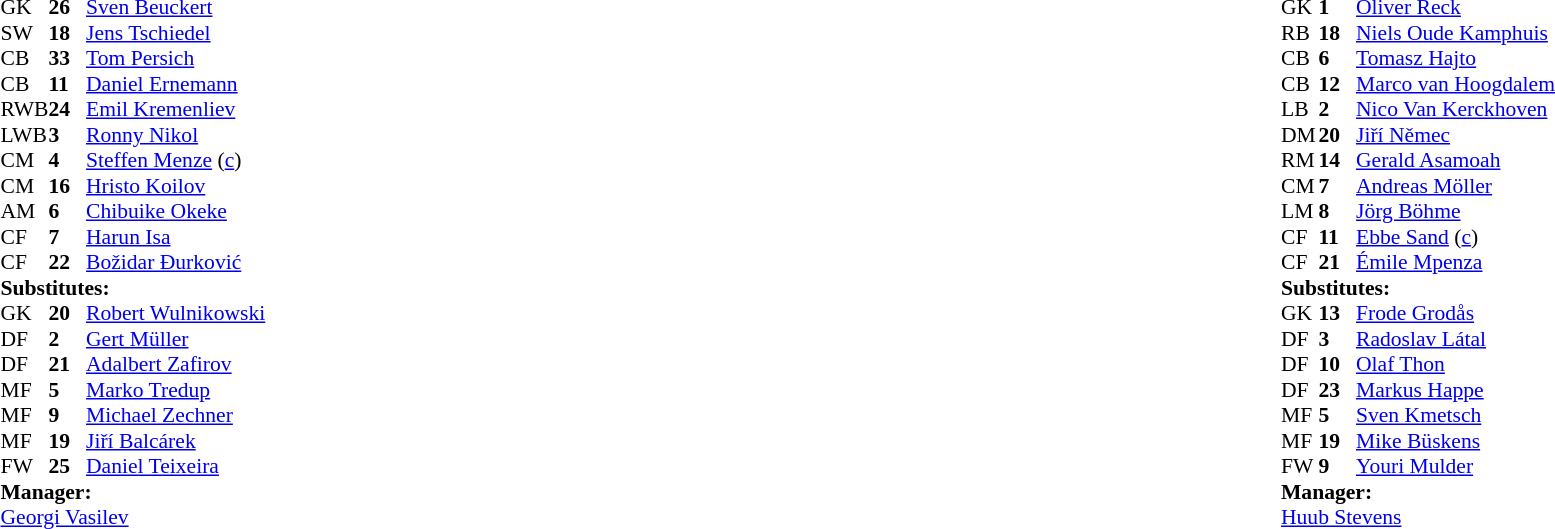<table width="100%">
<tr>
<td valign="top" width="40%"><br><table style="font-size:90%" cellspacing="0" cellpadding="0">
<tr>
<th width=25></th>
<th width=25></th>
</tr>
<tr>
<td>GK</td>
<td><strong>26</strong></td>
<td> <a href='#'>Sven Beuckert</a></td>
<td></td>
</tr>
<tr>
<td>SW</td>
<td><strong>18</strong></td>
<td> <a href='#'>Jens Tschiedel</a></td>
<td></td>
<td></td>
</tr>
<tr>
<td>CB</td>
<td><strong>33</strong></td>
<td> <a href='#'>Tom Persich</a></td>
</tr>
<tr>
<td>CB</td>
<td><strong>11</strong></td>
<td> <a href='#'>Daniel Ernemann</a></td>
<td></td>
<td></td>
</tr>
<tr>
<td>RWB</td>
<td><strong>24</strong></td>
<td> <a href='#'>Emil Kremenliev</a></td>
</tr>
<tr>
<td>LWB</td>
<td><strong>3</strong></td>
<td> <a href='#'>Ronny Nikol</a></td>
</tr>
<tr>
<td>CM</td>
<td><strong>4</strong></td>
<td> <a href='#'>Steffen Menze</a> (<a href='#'>c</a>)</td>
</tr>
<tr>
<td>CM</td>
<td><strong>16</strong></td>
<td> <a href='#'>Hristo Koilov</a></td>
</tr>
<tr>
<td>AM</td>
<td><strong>6</strong></td>
<td> <a href='#'>Chibuike Okeke</a></td>
</tr>
<tr>
<td>CF</td>
<td><strong>7</strong></td>
<td> <a href='#'>Harun Isa</a></td>
<td></td>
<td></td>
</tr>
<tr>
<td>CF</td>
<td><strong>22</strong></td>
<td> <a href='#'>Božidar Đurković</a></td>
</tr>
<tr>
<td colspan=3><strong>Substitutes:</strong></td>
</tr>
<tr>
<td>GK</td>
<td><strong>20</strong></td>
<td> <a href='#'>Robert Wulnikowski</a></td>
</tr>
<tr>
<td>DF</td>
<td><strong>2</strong></td>
<td> <a href='#'>Gert Müller</a></td>
</tr>
<tr>
<td>DF</td>
<td><strong>21</strong></td>
<td> <a href='#'>Adalbert Zafirov</a></td>
</tr>
<tr>
<td>MF</td>
<td><strong>5</strong></td>
<td> <a href='#'>Marko Tredup</a></td>
<td></td>
<td></td>
</tr>
<tr>
<td>MF</td>
<td><strong>9</strong></td>
<td> <a href='#'>Michael Zechner</a></td>
<td></td>
<td></td>
</tr>
<tr>
<td>MF</td>
<td><strong>19</strong></td>
<td> <a href='#'>Jiří Balcárek</a></td>
</tr>
<tr>
<td>FW</td>
<td><strong>25</strong></td>
<td> <a href='#'>Daniel Teixeira</a></td>
<td></td>
<td></td>
</tr>
<tr>
<td colspan=3><strong>Manager:</strong></td>
</tr>
<tr>
<td colspan=3> <a href='#'>Georgi Vasilev</a></td>
</tr>
</table>
</td>
<td valign="top"></td>
<td valign="top" width="50%"><br><table style="font-size:90%; margin:auto" cellspacing="0" cellpadding="0">
<tr>
<th width=25></th>
<th width=25></th>
</tr>
<tr>
<td>GK</td>
<td><strong>1</strong></td>
<td> <a href='#'>Oliver Reck</a></td>
</tr>
<tr>
<td>RB</td>
<td><strong>18</strong></td>
<td> <a href='#'>Niels Oude Kamphuis</a></td>
</tr>
<tr>
<td>CB</td>
<td><strong>6</strong></td>
<td> <a href='#'>Tomasz Hajto</a></td>
<td></td>
</tr>
<tr>
<td>CB</td>
<td><strong>12</strong></td>
<td> <a href='#'>Marco van Hoogdalem</a></td>
</tr>
<tr>
<td>LB</td>
<td><strong>2</strong></td>
<td> <a href='#'>Nico Van Kerckhoven</a></td>
<td></td>
<td></td>
</tr>
<tr>
<td>DM</td>
<td><strong>20</strong></td>
<td> <a href='#'>Jiří Němec</a></td>
<td></td>
<td></td>
</tr>
<tr>
<td>RM</td>
<td><strong>14</strong></td>
<td> <a href='#'>Gerald Asamoah</a></td>
<td></td>
<td></td>
</tr>
<tr>
<td>CM</td>
<td><strong>7</strong></td>
<td> <a href='#'>Andreas Möller</a></td>
</tr>
<tr>
<td>LM</td>
<td><strong>8</strong></td>
<td> <a href='#'>Jörg Böhme</a></td>
</tr>
<tr>
<td>CF</td>
<td><strong>11</strong></td>
<td> <a href='#'>Ebbe Sand</a> (<a href='#'>c</a>)</td>
</tr>
<tr>
<td>CF</td>
<td><strong>21</strong></td>
<td> <a href='#'>Émile Mpenza</a></td>
</tr>
<tr>
<td colspan=3><strong>Substitutes:</strong></td>
</tr>
<tr>
<td>GK</td>
<td><strong>13</strong></td>
<td> <a href='#'>Frode Grodås</a></td>
</tr>
<tr>
<td>DF</td>
<td><strong>3</strong></td>
<td> <a href='#'>Radoslav Látal</a></td>
<td></td>
<td></td>
</tr>
<tr>
<td>DF</td>
<td><strong>10</strong></td>
<td> <a href='#'>Olaf Thon</a></td>
<td></td>
<td></td>
</tr>
<tr>
<td>DF</td>
<td><strong>23</strong></td>
<td> <a href='#'>Markus Happe</a></td>
</tr>
<tr>
<td>MF</td>
<td><strong>5</strong></td>
<td> <a href='#'>Sven Kmetsch</a></td>
</tr>
<tr>
<td>MF</td>
<td><strong>19</strong></td>
<td> <a href='#'>Mike Büskens</a></td>
<td></td>
<td></td>
</tr>
<tr>
<td>FW</td>
<td><strong>9</strong></td>
<td> <a href='#'>Youri Mulder</a></td>
</tr>
<tr>
<td colspan=3><strong>Manager:</strong></td>
</tr>
<tr>
<td colspan=3> <a href='#'>Huub Stevens</a></td>
</tr>
</table>
</td>
</tr>
</table>
